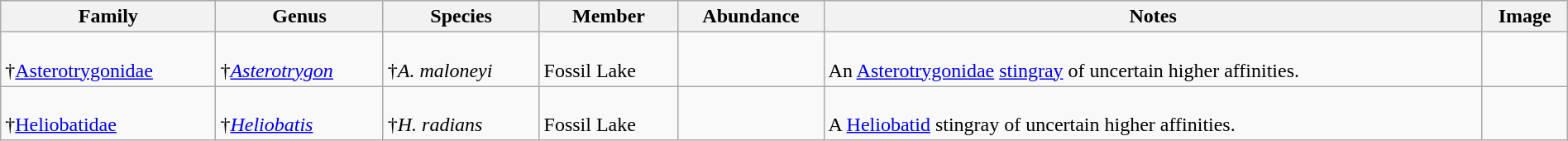<table class="wikitable" style="margin:auto;width:100%;">
<tr>
<th>Family</th>
<th>Genus</th>
<th>Species</th>
<th>Member</th>
<th>Abundance</th>
<th>Notes</th>
<th>Image</th>
</tr>
<tr>
<td><br>†<a href='#'>Asterotrygonidae</a></td>
<td><br>†<em><a href='#'>Asterotrygon</a></em></td>
<td><br>†<em>A. maloneyi</em> </td>
<td><br>Fossil Lake</td>
<td></td>
<td><br>An <a href='#'>Asterotrygonidae</a> <a href='#'>stingray</a> of uncertain higher affinities.</td>
<td></td>
</tr>
<tr>
<td><br>†<a href='#'>Heliobatidae</a></td>
<td><br>†<em><a href='#'>Heliobatis</a></em></td>
<td><br>†<em>H. radians</em> </td>
<td><br>Fossil Lake</td>
<td></td>
<td><br>A <a href='#'>Heliobatid</a> stingray of uncertain higher affinities.<br></td>
<td><br></td>
</tr>
</table>
